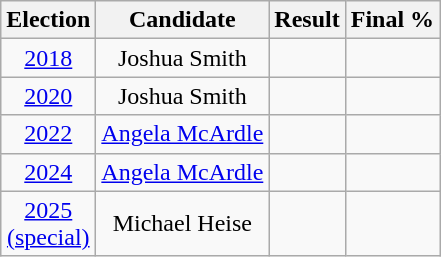<table class="wikitable sortable">
<tr>
<th>Election</th>
<th>Candidate</th>
<th>Result</th>
<th>Final %</th>
</tr>
<tr style="text-align:center;">
<td><a href='#'>2018</a></td>
<td>Joshua Smith</td>
<td></td>
<td></td>
</tr>
<tr style="text-align:center;">
<td><a href='#'>2020</a></td>
<td>Joshua Smith</td>
<td></td>
<td></td>
</tr>
<tr style="text-align:center;">
<td><a href='#'>2022</a></td>
<td><a href='#'>Angela McArdle</a></td>
<td></td>
<td></td>
</tr>
<tr style="text-align:center;">
<td><a href='#'>2024</a></td>
<td><a href='#'>Angela McArdle</a></td>
<td></td>
<td></td>
</tr>
<tr style="text-align:center;">
<td><a href='#'>2025<br>(special)</a></td>
<td>Michael Heise</td>
<td></td>
<td></td>
</tr>
</table>
